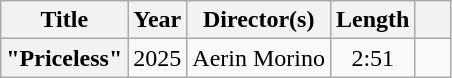<table class="wikitable plainrowheaders" style="text-align:center;">
<tr>
<th scope="col">Title</th>
<th scope="col">Year</th>
<th scope="col">Director(s)</th>
<th scope="col">Length</th>
<th scope="col" style="width:1em;"></th>
</tr>
<tr>
<th scope="row">"Priceless"<br></th>
<td>2025</td>
<td>Aerin Morino</td>
<td>2:51</td>
<td></td>
</tr>
</table>
